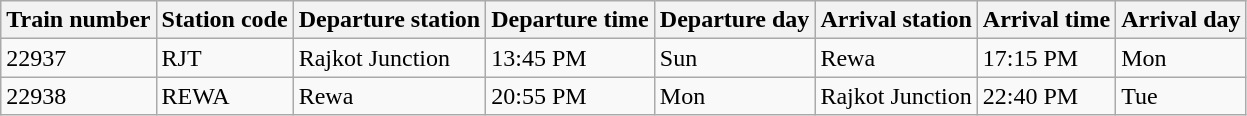<table class="wikitable">
<tr>
<th>Train number</th>
<th>Station code</th>
<th>Departure station</th>
<th>Departure time</th>
<th>Departure day</th>
<th>Arrival station</th>
<th>Arrival time</th>
<th>Arrival day</th>
</tr>
<tr>
<td>22937</td>
<td>RJT</td>
<td>Rajkot Junction</td>
<td>13:45 PM</td>
<td>Sun</td>
<td>Rewa</td>
<td>17:15 PM</td>
<td>Mon</td>
</tr>
<tr>
<td>22938</td>
<td>REWA</td>
<td>Rewa</td>
<td>20:55 PM</td>
<td>Mon</td>
<td>Rajkot Junction</td>
<td>22:40 PM</td>
<td>Tue</td>
</tr>
</table>
